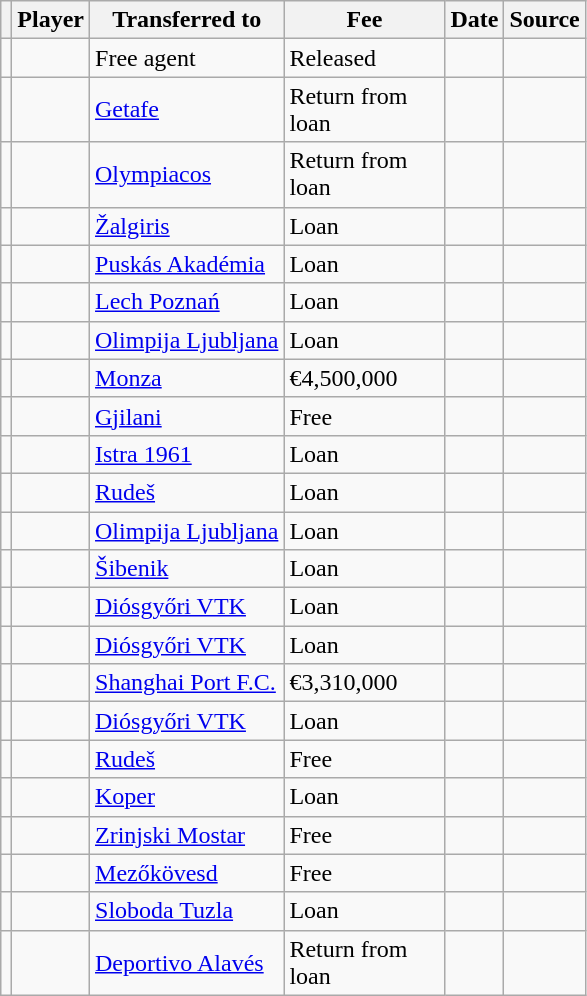<table class="wikitable plainrowheaders sortable">
<tr>
<th></th>
<th scope=col>Player</th>
<th>Transferred to</th>
<th !scope=col; style="width: 100px;">Fee</th>
<th scope=col>Date</th>
<th scope=col>Source</th>
</tr>
<tr>
<td align=center></td>
<td></td>
<td>Free agent</td>
<td>Released</td>
<td></td>
<td align=center></td>
</tr>
<tr>
<td align=center></td>
<td></td>
<td> <a href='#'>Getafe</a></td>
<td>Return from loan</td>
<td></td>
<td align=center></td>
</tr>
<tr>
<td align=center></td>
<td></td>
<td> <a href='#'>Olympiacos</a></td>
<td>Return from loan</td>
<td></td>
<td align=center></td>
</tr>
<tr>
<td align=center></td>
<td></td>
<td> <a href='#'>Žalgiris</a></td>
<td>Loan</td>
<td></td>
<td align=center></td>
</tr>
<tr>
<td align=center></td>
<td></td>
<td> <a href='#'>Puskás Akadémia</a></td>
<td>Loan</td>
<td></td>
<td align=center></td>
</tr>
<tr>
<td align=center></td>
<td></td>
<td> <a href='#'>Lech Poznań</a></td>
<td>Loan</td>
<td></td>
<td align=center></td>
</tr>
<tr>
<td align=center></td>
<td></td>
<td> <a href='#'>Olimpija Ljubljana</a></td>
<td>Loan</td>
<td></td>
<td align=center></td>
</tr>
<tr>
<td align=center></td>
<td></td>
<td> <a href='#'>Monza</a></td>
<td>€4,500,000</td>
<td></td>
<td align=center></td>
</tr>
<tr>
<td align=center></td>
<td></td>
<td> <a href='#'>Gjilani</a></td>
<td>Free</td>
<td></td>
<td align=center></td>
</tr>
<tr>
<td align=center></td>
<td></td>
<td> <a href='#'>Istra 1961</a></td>
<td>Loan</td>
<td></td>
<td align=center></td>
</tr>
<tr>
<td align=center></td>
<td></td>
<td> <a href='#'>Rudeš</a></td>
<td>Loan</td>
<td></td>
<td align=center></td>
</tr>
<tr>
<td align=center></td>
<td></td>
<td> <a href='#'>Olimpija Ljubljana</a></td>
<td>Loan</td>
<td></td>
<td align=center></td>
</tr>
<tr>
<td align=center></td>
<td></td>
<td> <a href='#'>Šibenik</a></td>
<td>Loan</td>
<td></td>
<td align=center></td>
</tr>
<tr>
<td align=center></td>
<td></td>
<td> <a href='#'>Diósgyőri VTK</a></td>
<td>Loan</td>
<td></td>
<td align=center></td>
</tr>
<tr>
<td align=center></td>
<td></td>
<td> <a href='#'>Diósgyőri VTK</a></td>
<td>Loan</td>
<td></td>
<td align=center></td>
</tr>
<tr>
<td align=center></td>
<td></td>
<td> <a href='#'>Shanghai Port F.C.</a></td>
<td>€3,310,000</td>
<td></td>
<td align=center></td>
</tr>
<tr>
<td align=center></td>
<td></td>
<td> <a href='#'>Diósgyőri VTK</a></td>
<td>Loan</td>
<td></td>
<td align=center></td>
</tr>
<tr>
<td align=center></td>
<td></td>
<td> <a href='#'>Rudeš</a></td>
<td>Free</td>
<td></td>
<td></td>
</tr>
<tr>
<td align=center></td>
<td></td>
<td> <a href='#'>Koper</a></td>
<td>Loan</td>
<td></td>
<td align=center></td>
</tr>
<tr>
<td align=center></td>
<td></td>
<td> <a href='#'>Zrinjski Mostar</a></td>
<td>Free</td>
<td></td>
<td align=center></td>
</tr>
<tr>
<td align=center></td>
<td></td>
<td> <a href='#'>Mezőkövesd</a></td>
<td>Free</td>
<td></td>
<td align=center></td>
</tr>
<tr>
<td align=center></td>
<td></td>
<td> <a href='#'>Sloboda Tuzla</a></td>
<td>Loan</td>
<td></td>
<td align=center></td>
</tr>
<tr>
<td align=center></td>
<td></td>
<td> <a href='#'>Deportivo Alavés</a></td>
<td>Return from loan</td>
<td></td>
<td></td>
</tr>
</table>
